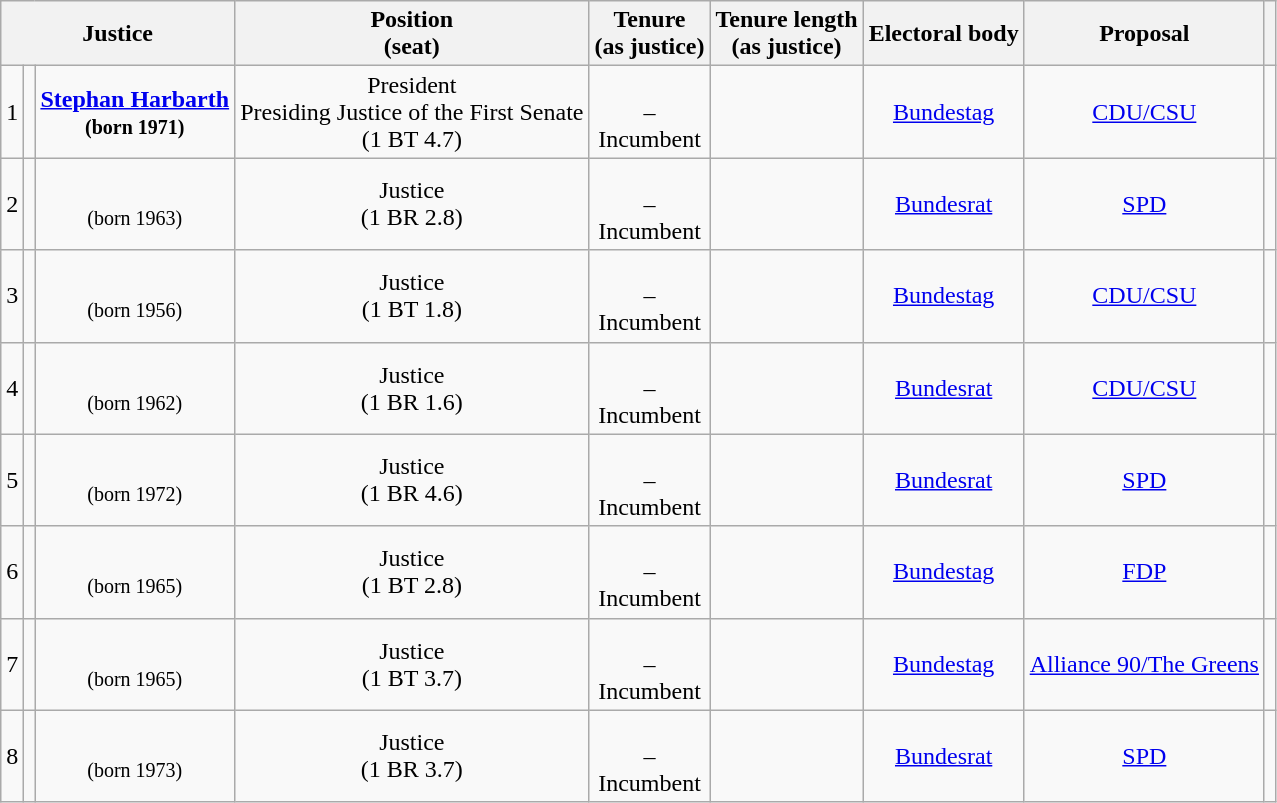<table class="wikitable sortable" style="text-align: center;">
<tr>
<th colspan="3">Justice</th>
<th>Position<br>(seat)</th>
<th>Tenure<br>(as justice)</th>
<th>Tenure length<br>(as justice)</th>
<th>Electoral body</th>
<th>Proposal</th>
<th></th>
</tr>
<tr>
<td data-sort-value="Harbarth, Stephan">1</td>
<td></td>
<td><strong><a href='#'>Stephan Harbarth</a><br><small>(born 1971)</small></strong></td>
<td>President<br>Presiding Justice of the First Senate<br>(1 BT 4.7)</td>
<td><br>–<br>Incumbent</td>
<td><em></em></td>
<td><a href='#'>Bundestag</a></td>
<td><a href='#'>CDU/CSU</a></td>
<td></td>
</tr>
<tr>
<td data-sort-value="Ott, Yvonne">2</td>
<td></td>
<td><br><small>(born 1963)</small></td>
<td>Justice<br>(1 BR 2.8)</td>
<td><br>–<br>Incumbent</td>
<td><em></em></td>
<td><a href='#'>Bundesrat</a></td>
<td><a href='#'>SPD</a></td>
<td></td>
</tr>
<tr>
<td data-sort-value="Christ, Josef">3</td>
<td></td>
<td><br><small>(born 1956)</small></td>
<td>Justice<br>(1 BT 1.8)</td>
<td><br>–<br>Incumbent</td>
<td><em></em></td>
<td><a href='#'>Bundestag</a></td>
<td><a href='#'>CDU/CSU</a></td>
<td></td>
</tr>
<tr>
<td data-sort-value="Radtke, Henning">4</td>
<td></td>
<td><br><small>(born 1962)</small></td>
<td>Justice<br>(1 BR 1.6)</td>
<td><br>–<br>Incumbent</td>
<td><em></em></td>
<td><a href='#'>Bundesrat</a></td>
<td><a href='#'>CDU/CSU</a></td>
<td></td>
</tr>
<tr>
<td data-sort-value="Härtel, Ines">5</td>
<td></td>
<td><br><small>(born 1972)</small></td>
<td>Justice<br>(1 BR 4.6)</td>
<td><br>–<br>Incumbent</td>
<td><em></em></td>
<td><a href='#'>Bundesrat</a></td>
<td><a href='#'>SPD</a></td>
<td></td>
</tr>
<tr>
<td data-sort-value="Wolff, Heinrich Amadeus">6</td>
<td></td>
<td><br><small>(born 1965)</small></td>
<td>Justice<br>(1 BT 2.8)</td>
<td><br>–<br>Incumbent</td>
<td><em></em></td>
<td><a href='#'>Bundestag</a></td>
<td><a href='#'>FDP</a></td>
<td></td>
</tr>
<tr>
<td data-sort-value="Eifert, Martin">7</td>
<td></td>
<td><br><small>(born 1965)</small></td>
<td>Justice<br>(1 BT 3.7)</td>
<td><br>–<br>Incumbent</td>
<td><em></em></td>
<td><a href='#'>Bundestag</a></td>
<td><a href='#'>Alliance 90/The Greens</a></td>
<td></td>
</tr>
<tr>
<td data-sort-value="Meßling, Miriam">8</td>
<td></td>
<td><br><small>(born 1973)</small></td>
<td>Justice<br>(1 BR 3.7)</td>
<td><br>–<br>Incumbent</td>
<td><em></em></td>
<td><a href='#'>Bundesrat</a></td>
<td><a href='#'>SPD</a></td>
<td></td>
</tr>
</table>
